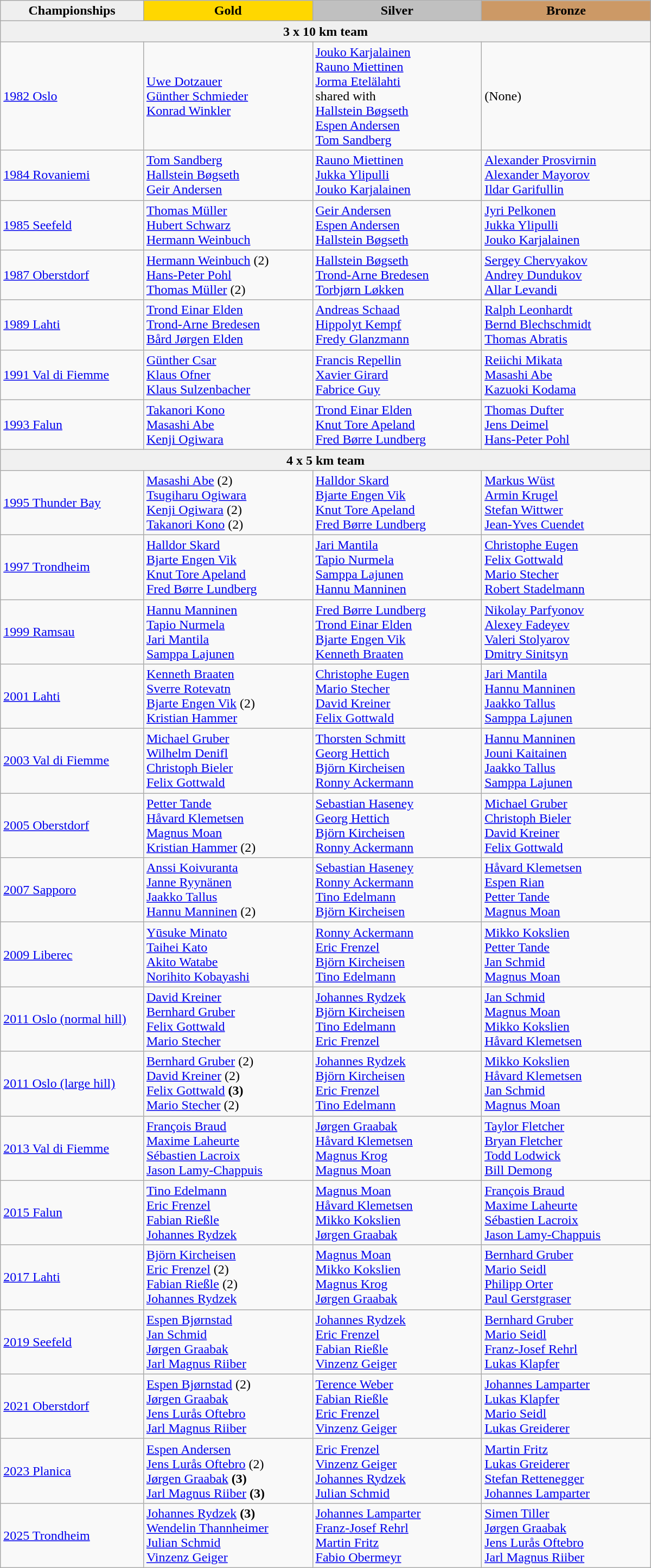<table class="wikitable sortable" style="width:800px;">
<tr>
<th style="width:22%; background:#efefef;">Championships</th>
<th style="width:26%; background:gold">Gold</th>
<th style="width:26%; background:silver">Silver</th>
<th style="width:26%; background:#CC9966">Bronze</th>
</tr>
<tr>
<td colspan=4 align=center bgcolor=F0F0F0><strong>3 x 10 km team</strong></td>
</tr>
<tr>
<td><a href='#'>1982 Oslo</a></td>
<td><a href='#'>Uwe Dotzauer</a><br><a href='#'>Günther Schmieder</a><br><a href='#'>Konrad Winkler</a><br></td>
<td><a href='#'>Jouko Karjalainen</a><br><a href='#'>Rauno Miettinen</a><br><a href='#'>Jorma Etelälahti</a><br>  shared with<br> <a href='#'>Hallstein Bøgseth</a><br><a href='#'>Espen Andersen</a><br><a href='#'>Tom Sandberg</a><br></td>
<td>(None)</td>
</tr>
<tr>
<td><a href='#'>1984 Rovaniemi</a></td>
<td><a href='#'>Tom Sandberg</a><br><a href='#'>Hallstein Bøgseth</a><br><a href='#'>Geir Andersen</a><br></td>
<td><a href='#'>Rauno Miettinen</a><br><a href='#'>Jukka Ylipulli</a><br><a href='#'>Jouko Karjalainen</a><br></td>
<td><a href='#'>Alexander Prosvirnin</a><br><a href='#'>Alexander Mayorov</a><br><a href='#'>Ildar Garifullin</a><br></td>
</tr>
<tr>
<td><a href='#'>1985 Seefeld</a></td>
<td><a href='#'>Thomas Müller</a><br><a href='#'>Hubert Schwarz</a><br><a href='#'>Hermann Weinbuch</a><br></td>
<td><a href='#'>Geir Andersen</a><br><a href='#'>Espen Andersen</a><br><a href='#'>Hallstein Bøgseth</a><br></td>
<td><a href='#'>Jyri Pelkonen</a><br><a href='#'>Jukka Ylipulli</a><br><a href='#'>Jouko Karjalainen</a><br></td>
</tr>
<tr>
<td><a href='#'>1987 Oberstdorf</a></td>
<td><a href='#'>Hermann Weinbuch</a> (2)<br><a href='#'>Hans-Peter Pohl</a><br><a href='#'>Thomas Müller</a> (2)<br></td>
<td><a href='#'>Hallstein Bøgseth</a><br><a href='#'>Trond-Arne Bredesen</a><br><a href='#'>Torbjørn Løkken</a><br></td>
<td><a href='#'>Sergey Chervyakov</a><br><a href='#'>Andrey Dundukov</a><br><a href='#'>Allar Levandi</a><br></td>
</tr>
<tr>
<td><a href='#'>1989 Lahti</a></td>
<td><a href='#'>Trond Einar Elden</a><br><a href='#'>Trond-Arne Bredesen</a><br><a href='#'>Bård Jørgen Elden</a><br></td>
<td><a href='#'>Andreas Schaad</a><br><a href='#'>Hippolyt Kempf</a><br><a href='#'>Fredy Glanzmann</a><br></td>
<td><a href='#'>Ralph Leonhardt</a><br><a href='#'>Bernd Blechschmidt</a><br><a href='#'>Thomas Abratis</a><br></td>
</tr>
<tr>
<td><a href='#'>1991 Val di Fiemme</a></td>
<td><a href='#'>Günther Csar</a><br><a href='#'>Klaus Ofner</a><br><a href='#'>Klaus Sulzenbacher</a><br></td>
<td><a href='#'>Francis Repellin</a><br><a href='#'>Xavier Girard</a><br><a href='#'>Fabrice Guy</a><br></td>
<td><a href='#'>Reiichi Mikata</a><br><a href='#'>Masashi Abe</a><br><a href='#'>Kazuoki Kodama</a><br></td>
</tr>
<tr>
<td><a href='#'>1993 Falun</a></td>
<td><a href='#'>Takanori Kono</a><br><a href='#'>Masashi Abe</a><br><a href='#'>Kenji Ogiwara</a><br></td>
<td><a href='#'>Trond Einar Elden</a><br><a href='#'>Knut Tore Apeland</a><br><a href='#'>Fred Børre Lundberg</a><br></td>
<td><a href='#'>Thomas Dufter</a><br><a href='#'>Jens Deimel</a><br><a href='#'>Hans-Peter Pohl</a><br></td>
</tr>
<tr>
<td colspan=4 align=center bgcolor=F0F0F0><strong>4 x 5 km team</strong></td>
</tr>
<tr>
<td><a href='#'>1995 Thunder Bay</a></td>
<td><a href='#'>Masashi Abe</a> (2)<br><a href='#'>Tsugiharu Ogiwara</a><br><a href='#'>Kenji Ogiwara</a> (2)<br><a href='#'>Takanori Kono</a> (2)<br></td>
<td><a href='#'>Halldor Skard</a><br><a href='#'>Bjarte Engen Vik</a><br><a href='#'>Knut Tore Apeland</a><br><a href='#'>Fred Børre Lundberg</a><br></td>
<td><a href='#'>Markus Wüst</a><br><a href='#'>Armin Krugel</a><br><a href='#'>Stefan Wittwer</a><br><a href='#'>Jean-Yves Cuendet</a><br></td>
</tr>
<tr>
<td><a href='#'>1997 Trondheim</a></td>
<td><a href='#'>Halldor Skard</a><br><a href='#'>Bjarte Engen Vik</a><br><a href='#'>Knut Tore Apeland</a><br><a href='#'>Fred Børre Lundberg</a><br></td>
<td><a href='#'>Jari Mantila</a><br><a href='#'>Tapio Nurmela</a><br><a href='#'>Samppa Lajunen</a><br><a href='#'>Hannu Manninen</a><br></td>
<td><a href='#'>Christophe Eugen</a><br><a href='#'>Felix Gottwald</a><br><a href='#'>Mario Stecher</a><br><a href='#'>Robert Stadelmann</a><br></td>
</tr>
<tr>
<td><a href='#'>1999 Ramsau</a></td>
<td><a href='#'>Hannu Manninen</a><br><a href='#'>Tapio Nurmela</a><br><a href='#'>Jari Mantila</a><br><a href='#'>Samppa Lajunen</a><br></td>
<td><a href='#'>Fred Børre Lundberg</a><br><a href='#'>Trond Einar Elden</a><br><a href='#'>Bjarte Engen Vik</a><br><a href='#'>Kenneth Braaten</a><br></td>
<td><a href='#'>Nikolay Parfyonov</a><br><a href='#'>Alexey Fadeyev</a><br><a href='#'>Valeri Stolyarov</a><br><a href='#'>Dmitry Sinitsyn</a><br></td>
</tr>
<tr>
<td><a href='#'>2001 Lahti</a></td>
<td><a href='#'>Kenneth Braaten</a><br><a href='#'>Sverre Rotevatn</a><br><a href='#'>Bjarte Engen Vik</a> (2)<br><a href='#'>Kristian Hammer</a><br></td>
<td><a href='#'>Christophe Eugen</a><br><a href='#'>Mario Stecher</a><br><a href='#'>David Kreiner</a><br><a href='#'>Felix Gottwald</a><br></td>
<td><a href='#'>Jari Mantila</a><br><a href='#'>Hannu Manninen</a><br><a href='#'>Jaakko Tallus</a><br><a href='#'>Samppa Lajunen</a><br></td>
</tr>
<tr>
<td><a href='#'>2003 Val di Fiemme</a></td>
<td><a href='#'>Michael Gruber</a><br><a href='#'>Wilhelm Denifl</a><br><a href='#'>Christoph Bieler</a><br><a href='#'>Felix Gottwald</a><br></td>
<td><a href='#'>Thorsten Schmitt</a><br><a href='#'>Georg Hettich</a><br><a href='#'>Björn Kircheisen</a><br><a href='#'>Ronny Ackermann</a><br></td>
<td><a href='#'>Hannu Manninen</a><br><a href='#'>Jouni Kaitainen</a><br><a href='#'>Jaakko Tallus</a><br><a href='#'>Samppa Lajunen</a><br></td>
</tr>
<tr>
<td><a href='#'>2005 Oberstdorf</a></td>
<td><a href='#'>Petter Tande</a><br><a href='#'>Håvard Klemetsen</a><br><a href='#'>Magnus Moan</a><br><a href='#'>Kristian Hammer</a> (2)<br></td>
<td><a href='#'>Sebastian Haseney</a><br><a href='#'>Georg Hettich</a><br><a href='#'>Björn Kircheisen</a><br><a href='#'>Ronny Ackermann</a><br></td>
<td><a href='#'>Michael Gruber</a><br><a href='#'>Christoph Bieler</a><br><a href='#'>David Kreiner</a><br><a href='#'>Felix Gottwald</a><br></td>
</tr>
<tr>
<td><a href='#'>2007 Sapporo</a></td>
<td><a href='#'>Anssi Koivuranta</a><br><a href='#'>Janne Ryynänen</a><br><a href='#'>Jaakko Tallus</a><br><a href='#'>Hannu Manninen</a> (2)<br></td>
<td><a href='#'>Sebastian Haseney</a><br><a href='#'>Ronny Ackermann</a><br><a href='#'>Tino Edelmann</a><br><a href='#'>Björn Kircheisen</a><br></td>
<td><a href='#'>Håvard Klemetsen</a><br><a href='#'>Espen Rian</a><br><a href='#'>Petter Tande</a><br><a href='#'>Magnus Moan</a><br></td>
</tr>
<tr>
<td><a href='#'>2009 Liberec</a></td>
<td><a href='#'>Yūsuke Minato</a><br><a href='#'>Taihei Kato</a><br><a href='#'>Akito Watabe</a><br><a href='#'>Norihito Kobayashi</a><br></td>
<td><a href='#'>Ronny Ackermann</a><br><a href='#'>Eric Frenzel</a><br><a href='#'>Björn Kircheisen</a><br><a href='#'>Tino Edelmann</a><br></td>
<td><a href='#'>Mikko Kokslien</a><br><a href='#'>Petter Tande</a><br><a href='#'>Jan Schmid</a><br><a href='#'>Magnus Moan</a><br></td>
</tr>
<tr>
<td><a href='#'>2011 Oslo (normal hill)</a></td>
<td><a href='#'>David Kreiner</a><br><a href='#'>Bernhard Gruber</a><br><a href='#'>Felix Gottwald</a><br><a href='#'>Mario Stecher</a><br></td>
<td><a href='#'>Johannes Rydzek</a><br><a href='#'>Björn Kircheisen</a><br><a href='#'>Tino Edelmann</a><br><a href='#'>Eric Frenzel</a><br></td>
<td><a href='#'>Jan Schmid</a><br><a href='#'>Magnus Moan</a><br><a href='#'>Mikko Kokslien</a><br><a href='#'>Håvard Klemetsen</a><br></td>
</tr>
<tr>
<td><a href='#'>2011 Oslo (large hill)</a></td>
<td><a href='#'>Bernhard Gruber</a> (2)<br><a href='#'>David Kreiner</a> (2)<br><a href='#'>Felix Gottwald</a> <strong>(3)</strong><br><a href='#'>Mario Stecher</a> (2)<br></td>
<td><a href='#'>Johannes Rydzek</a><br><a href='#'>Björn Kircheisen</a><br><a href='#'>Eric Frenzel</a><br><a href='#'>Tino Edelmann</a><br></td>
<td><a href='#'>Mikko Kokslien</a><br><a href='#'>Håvard Klemetsen</a><br><a href='#'>Jan Schmid</a><br><a href='#'>Magnus Moan</a><br></td>
</tr>
<tr>
<td><a href='#'>2013 Val di Fiemme</a></td>
<td><a href='#'>François Braud</a><br><a href='#'>Maxime Laheurte</a><br><a href='#'>Sébastien Lacroix</a><br><a href='#'>Jason Lamy-Chappuis</a><br></td>
<td><a href='#'>Jørgen Graabak</a><br><a href='#'>Håvard Klemetsen</a><br><a href='#'>Magnus Krog</a><br><a href='#'>Magnus Moan</a><br></td>
<td><a href='#'>Taylor Fletcher</a><br><a href='#'>Bryan Fletcher</a><br><a href='#'>Todd Lodwick</a><br><a href='#'>Bill Demong</a><br></td>
</tr>
<tr>
<td><a href='#'>2015 Falun</a></td>
<td><a href='#'>Tino Edelmann</a><br><a href='#'>Eric Frenzel</a><br><a href='#'>Fabian Rießle</a><br><a href='#'>Johannes Rydzek</a><br></td>
<td><a href='#'>Magnus Moan</a><br><a href='#'>Håvard Klemetsen</a><br><a href='#'>Mikko Kokslien</a><br><a href='#'>Jørgen Graabak</a><br></td>
<td><a href='#'>François Braud</a><br><a href='#'>Maxime Laheurte</a><br><a href='#'>Sébastien Lacroix</a><br><a href='#'>Jason Lamy-Chappuis</a><br></td>
</tr>
<tr>
<td><a href='#'>2017 Lahti</a></td>
<td><a href='#'>Björn Kircheisen</a><br><a href='#'>Eric Frenzel</a> (2)<br><a href='#'>Fabian Rießle</a> (2)<br><a href='#'>Johannes Rydzek</a><br></td>
<td><a href='#'>Magnus Moan</a><br><a href='#'>Mikko Kokslien</a><br><a href='#'>Magnus Krog</a><br><a href='#'>Jørgen Graabak</a><br></td>
<td><a href='#'>Bernhard Gruber</a><br><a href='#'>Mario Seidl</a><br><a href='#'>Philipp Orter</a><br><a href='#'>Paul Gerstgraser</a><br></td>
</tr>
<tr>
<td><a href='#'>2019 Seefeld</a></td>
<td><a href='#'>Espen Bjørnstad</a><br><a href='#'>Jan Schmid</a><br><a href='#'>Jørgen Graabak</a><br><a href='#'>Jarl Magnus Riiber</a><br></td>
<td><a href='#'>Johannes Rydzek</a><br><a href='#'>Eric Frenzel</a><br><a href='#'>Fabian Rießle</a><br><a href='#'>Vinzenz Geiger</a><br></td>
<td><a href='#'>Bernhard Gruber</a><br><a href='#'>Mario Seidl</a><br><a href='#'>Franz-Josef Rehrl</a><br><a href='#'>Lukas Klapfer</a><br></td>
</tr>
<tr>
<td><a href='#'>2021 Oberstdorf</a></td>
<td><a href='#'>Espen Bjørnstad</a> (2)<br><a href='#'>Jørgen Graabak</a><br><a href='#'>Jens Lurås Oftebro</a><br><a href='#'>Jarl Magnus Riiber</a><br></td>
<td><a href='#'>Terence Weber</a><br><a href='#'>Fabian Rießle</a><br><a href='#'>Eric Frenzel</a><br><a href='#'>Vinzenz Geiger</a><br></td>
<td><a href='#'>Johannes Lamparter</a><br><a href='#'>Lukas Klapfer</a><br><a href='#'>Mario Seidl</a><br><a href='#'>Lukas Greiderer</a><br></td>
</tr>
<tr>
<td><a href='#'>2023 Planica</a></td>
<td><a href='#'>Espen Andersen</a><br><a href='#'>Jens Lurås Oftebro</a> (2)<br><a href='#'>Jørgen Graabak</a> <strong>(3)</strong><br><a href='#'>Jarl Magnus Riiber</a> <strong>(3)</strong><br></td>
<td><a href='#'>Eric Frenzel</a><br><a href='#'>Vinzenz Geiger</a><br><a href='#'>Johannes Rydzek</a><br><a href='#'>Julian Schmid</a><br></td>
<td><a href='#'>Martin Fritz</a><br><a href='#'>Lukas Greiderer</a><br><a href='#'>Stefan Rettenegger</a><br><a href='#'>Johannes Lamparter</a><br></td>
</tr>
<tr>
<td><a href='#'>2025 Trondheim</a></td>
<td><a href='#'>Johannes Rydzek</a> <strong>(3)</strong><br><a href='#'>Wendelin Thannheimer</a><br><a href='#'>Julian Schmid</a><br><a href='#'>Vinzenz Geiger</a><br></td>
<td><a href='#'>Johannes Lamparter</a><br><a href='#'>Franz-Josef Rehrl</a><br><a href='#'>Martin Fritz</a><br><a href='#'>Fabio Obermeyr</a><br></td>
<td><a href='#'>Simen Tiller</a><br><a href='#'>Jørgen Graabak</a><br><a href='#'>Jens Lurås Oftebro</a><br><a href='#'>Jarl Magnus Riiber</a><br></td>
</tr>
</table>
